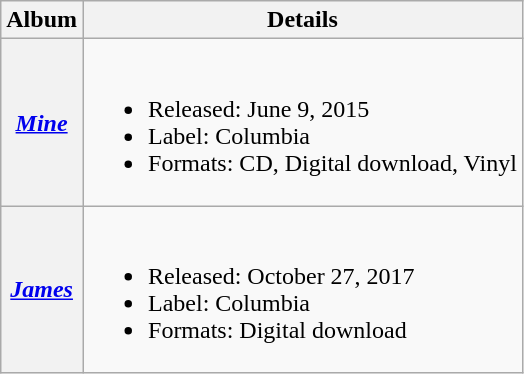<table class="wikitable plainrowheaders">
<tr>
<th scope="col">Album</th>
<th scope="col">Details</th>
</tr>
<tr>
<th scope="row"><em><a href='#'>Mine</a></em></th>
<td><br><ul><li>Released: June 9, 2015</li><li>Label: Columbia</li><li>Formats: CD, Digital download, Vinyl</li></ul></td>
</tr>
<tr>
<th scope="row"><em><a href='#'>James</a></em></th>
<td><br><ul><li>Released: October 27, 2017</li><li>Label: Columbia</li><li>Formats: Digital download</li></ul></td>
</tr>
</table>
